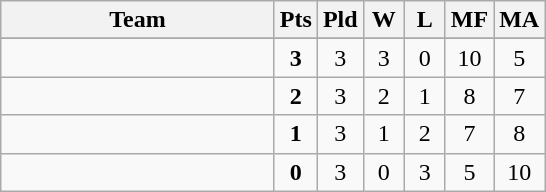<table class=wikitable style="text-align:center">
<tr>
<th width=175>Team</th>
<th width=20>Pts</th>
<th width=20>Pld</th>
<th width=20>W</th>
<th width=20>L</th>
<th width=20>MF</th>
<th width=20>MA</th>
</tr>
<tr>
</tr>
<tr>
<td style="text-align:left"></td>
<td><strong>3</strong></td>
<td>3</td>
<td>3</td>
<td>0</td>
<td>10</td>
<td>5</td>
</tr>
<tr>
<td style="text-align:left"></td>
<td><strong>2</strong></td>
<td>3</td>
<td>2</td>
<td>1</td>
<td>8</td>
<td>7</td>
</tr>
<tr>
<td style="text-align:left"></td>
<td><strong>1</strong></td>
<td>3</td>
<td>1</td>
<td>2</td>
<td>7</td>
<td>8</td>
</tr>
<tr>
<td style="text-align:left"></td>
<td><strong>0</strong></td>
<td>3</td>
<td>0</td>
<td>3</td>
<td>5</td>
<td>10</td>
</tr>
</table>
